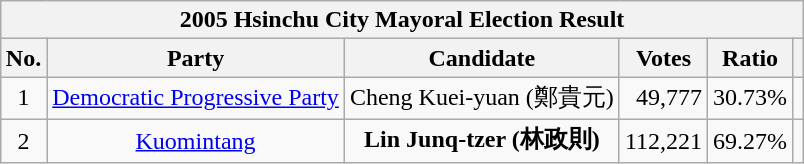<table class="wikitable" style="margin:1em auto; text-align:center;">
<tr>
<th colspan="7">2005 Hsinchu City Mayoral Election Result</th>
</tr>
<tr>
<th>No.</th>
<th>Party</th>
<th>Candidate</th>
<th>Votes</th>
<th>Ratio</th>
<th></th>
</tr>
<tr>
<td>1</td>
<td><a href='#'>Democratic Progressive Party</a></td>
<td>Cheng Kuei-yuan (鄭貴元)</td>
<td align="right">49,777</td>
<td>30.73%</td>
<td></td>
</tr>
<tr>
<td>2</td>
<td><a href='#'>Kuomintang</a></td>
<td><strong>Lin Junq-tzer (林政則)</strong></td>
<td align="right">112,221</td>
<td>69.27%</td>
<td></td>
</tr>
</table>
